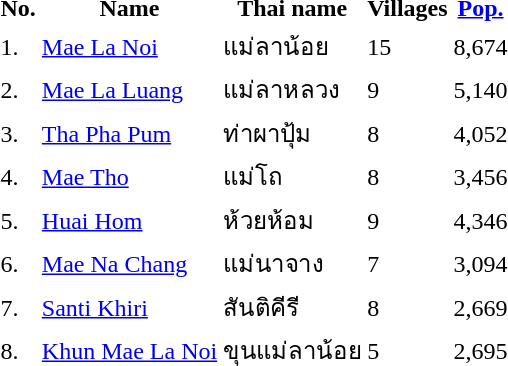<table>
<tr>
<th>No.</th>
<th>Name</th>
<th>Thai name</th>
<th>Villages</th>
<th><a href='#'>Pop.</a></th>
</tr>
<tr>
<td>1.</td>
<td><a href='#'>Mae La Noi</a></td>
<td>แม่ลาน้อย</td>
<td>15</td>
<td>8,674</td>
<td></td>
</tr>
<tr>
<td>2.</td>
<td><a href='#'>Mae La Luang</a></td>
<td>แม่ลาหลวง</td>
<td>9</td>
<td>5,140</td>
<td></td>
</tr>
<tr>
<td>3.</td>
<td><a href='#'>Tha Pha Pum</a></td>
<td>ท่าผาปุ้ม</td>
<td>8</td>
<td>4,052</td>
<td></td>
</tr>
<tr>
<td>4.</td>
<td><a href='#'>Mae Tho</a></td>
<td>แม่โถ</td>
<td>8</td>
<td>3,456</td>
<td></td>
</tr>
<tr>
<td>5.</td>
<td><a href='#'>Huai Hom</a></td>
<td>ห้วยห้อม</td>
<td>9</td>
<td>4,346</td>
<td></td>
</tr>
<tr>
<td>6.</td>
<td><a href='#'>Mae Na Chang</a></td>
<td>แม่นาจาง</td>
<td>7</td>
<td>3,094</td>
<td></td>
</tr>
<tr>
<td>7.</td>
<td><a href='#'>Santi Khiri</a></td>
<td>สันติคีรี</td>
<td>8</td>
<td>2,669</td>
<td></td>
</tr>
<tr>
<td>8.</td>
<td><a href='#'>Khun Mae La Noi</a></td>
<td>ขุนแม่ลาน้อย</td>
<td>5</td>
<td>2,695</td>
<td></td>
</tr>
</table>
